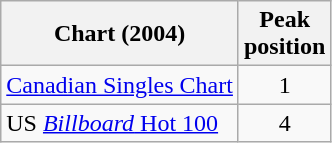<table class="wikitable">
<tr>
<th>Chart (2004)</th>
<th>Peak<br>position</th>
</tr>
<tr>
<td><a href='#'>Canadian Singles Chart</a></td>
<td align="center">1</td>
</tr>
<tr>
<td>US <a href='#'><em>Billboard</em> Hot 100</a></td>
<td align="center">4</td>
</tr>
</table>
